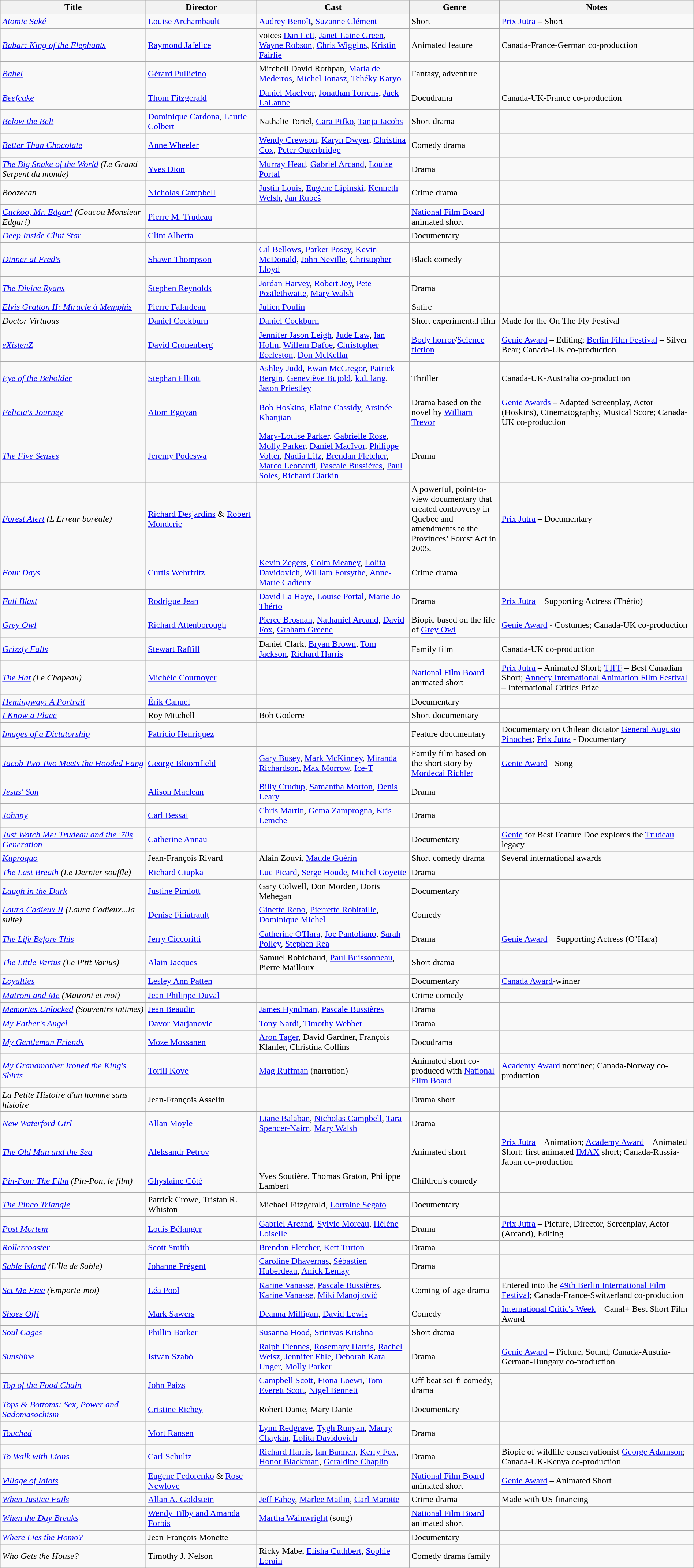<table class="wikitable" width= "100%">
<tr>
<th width=21%>Title</th>
<th width=16%>Director</th>
<th width=22%>Cast</th>
<th width=13%>Genre</th>
<th width=28%>Notes</th>
</tr>
<tr>
<td><em><a href='#'>Atomic Saké</a></em></td>
<td><a href='#'>Louise Archambault</a></td>
<td><a href='#'>Audrey Benoît</a>, <a href='#'>Suzanne Clément</a></td>
<td>Short</td>
<td><a href='#'>Prix Jutra</a> – Short</td>
</tr>
<tr>
<td><em><a href='#'>Babar: King of the Elephants</a></em></td>
<td><a href='#'>Raymond Jafelice</a></td>
<td>voices <a href='#'>Dan Lett</a>, <a href='#'>Janet-Laine Green</a>, <a href='#'>Wayne Robson</a>, <a href='#'>Chris Wiggins</a>, <a href='#'>Kristin Fairlie</a></td>
<td>Animated feature</td>
<td>Canada-France-German co-production</td>
</tr>
<tr>
<td><em><a href='#'>Babel</a></em></td>
<td><a href='#'>Gérard Pullicino</a></td>
<td>Mitchell David Rothpan, <a href='#'>Maria de Medeiros</a>, <a href='#'>Michel Jonasz</a>, <a href='#'>Tchéky Karyo</a></td>
<td>Fantasy, adventure</td>
<td></td>
</tr>
<tr>
<td><em><a href='#'>Beefcake</a></em></td>
<td><a href='#'>Thom Fitzgerald</a></td>
<td><a href='#'>Daniel MacIvor</a>, <a href='#'>Jonathan Torrens</a>, <a href='#'>Jack LaLanne</a></td>
<td>Docudrama</td>
<td>Canada-UK-France co-production</td>
</tr>
<tr>
<td><em><a href='#'>Below the Belt</a></em></td>
<td><a href='#'>Dominique Cardona</a>, <a href='#'>Laurie Colbert</a></td>
<td>Nathalie Toriel, <a href='#'>Cara Pifko</a>, <a href='#'>Tanja Jacobs</a></td>
<td>Short drama</td>
<td></td>
</tr>
<tr>
<td><em><a href='#'>Better Than Chocolate</a></em></td>
<td><a href='#'>Anne Wheeler</a></td>
<td><a href='#'>Wendy Crewson</a>, <a href='#'>Karyn Dwyer</a>, <a href='#'>Christina Cox</a>, <a href='#'>Peter Outerbridge</a></td>
<td>Comedy drama</td>
<td></td>
</tr>
<tr>
<td><em><a href='#'>The Big Snake of the World</a> (Le Grand Serpent du monde)</em></td>
<td><a href='#'>Yves Dion</a></td>
<td><a href='#'>Murray Head</a>, <a href='#'>Gabriel Arcand</a>, <a href='#'>Louise Portal</a></td>
<td>Drama</td>
<td></td>
</tr>
<tr>
<td><em>Boozecan</em></td>
<td><a href='#'>Nicholas Campbell</a></td>
<td><a href='#'>Justin Louis</a>, <a href='#'>Eugene Lipinski</a>, <a href='#'>Kenneth Welsh</a>, <a href='#'>Jan Rubeš</a></td>
<td>Crime drama</td>
<td></td>
</tr>
<tr>
<td><em><a href='#'>Cuckoo, Mr. Edgar!</a> (Coucou Monsieur Edgar!)</em></td>
<td><a href='#'>Pierre M. Trudeau</a></td>
<td></td>
<td><a href='#'>National Film Board</a> animated short</td>
<td></td>
</tr>
<tr>
<td><em><a href='#'>Deep Inside Clint Star</a></em></td>
<td><a href='#'>Clint Alberta</a></td>
<td></td>
<td>Documentary</td>
<td></td>
</tr>
<tr>
<td><em><a href='#'>Dinner at Fred's</a></em></td>
<td><a href='#'>Shawn Thompson</a></td>
<td><a href='#'>Gil Bellows</a>, <a href='#'>Parker Posey</a>, <a href='#'>Kevin McDonald</a>, <a href='#'>John Neville</a>, <a href='#'>Christopher Lloyd</a></td>
<td>Black comedy</td>
<td></td>
</tr>
<tr>
<td><em><a href='#'>The Divine Ryans</a></em></td>
<td><a href='#'>Stephen Reynolds</a></td>
<td><a href='#'>Jordan Harvey</a>, <a href='#'>Robert Joy</a>, <a href='#'>Pete Postlethwaite</a>, <a href='#'>Mary Walsh</a></td>
<td>Drama</td>
<td></td>
</tr>
<tr>
<td><em><a href='#'>Elvis Gratton II: Miracle à Memphis</a></em></td>
<td><a href='#'>Pierre Falardeau</a></td>
<td><a href='#'>Julien Poulin</a></td>
<td>Satire</td>
<td></td>
</tr>
<tr>
<td><em>Doctor Virtuous</em></td>
<td><a href='#'>Daniel Cockburn</a></td>
<td><a href='#'>Daniel Cockburn</a></td>
<td>Short experimental film</td>
<td>Made for the On The Fly Festival</td>
</tr>
<tr>
<td><em><a href='#'>eXistenZ</a></em></td>
<td><a href='#'>David Cronenberg</a></td>
<td><a href='#'>Jennifer Jason Leigh</a>, <a href='#'>Jude Law</a>, <a href='#'>Ian Holm</a>, <a href='#'>Willem Dafoe</a>, <a href='#'>Christopher Eccleston</a>, <a href='#'>Don McKellar</a></td>
<td><a href='#'>Body horror</a>/<a href='#'>Science fiction</a></td>
<td><a href='#'>Genie Award</a> – Editing; <a href='#'>Berlin Film Festival</a> – Silver Bear; Canada-UK co-production</td>
</tr>
<tr>
<td><em><a href='#'>Eye of the Beholder</a></em></td>
<td><a href='#'>Stephan Elliott</a></td>
<td><a href='#'>Ashley Judd</a>, <a href='#'>Ewan McGregor</a>, <a href='#'>Patrick Bergin</a>, <a href='#'>Geneviève Bujold</a>, <a href='#'>k.d. lang</a>, <a href='#'>Jason Priestley</a></td>
<td>Thriller</td>
<td>Canada-UK-Australia co-production</td>
</tr>
<tr>
<td><em><a href='#'>Felicia's Journey</a></em></td>
<td><a href='#'>Atom Egoyan</a></td>
<td><a href='#'>Bob Hoskins</a>, <a href='#'>Elaine Cassidy</a>, <a href='#'>Arsinée Khanjian</a></td>
<td>Drama based on the novel by <a href='#'>William Trevor</a></td>
<td><a href='#'>Genie Awards</a> – Adapted Screenplay, Actor (Hoskins), Cinematography, Musical Score; Canada-UK co-production</td>
</tr>
<tr>
<td><em><a href='#'>The Five Senses</a></em></td>
<td><a href='#'>Jeremy Podeswa</a></td>
<td><a href='#'>Mary-Louise Parker</a>, <a href='#'>Gabrielle Rose</a>, <a href='#'>Molly Parker</a>, <a href='#'>Daniel MacIvor</a>, <a href='#'>Philippe Volter</a>, <a href='#'>Nadia Litz</a>, <a href='#'>Brendan Fletcher</a>, <a href='#'>Marco Leonardi</a>, <a href='#'>Pascale Bussières</a>, <a href='#'>Paul Soles</a>, <a href='#'>Richard Clarkin</a></td>
<td>Drama</td>
<td></td>
</tr>
<tr>
<td><em><a href='#'>Forest Alert</a> (L'Erreur boréale)</em></td>
<td><a href='#'>Richard Desjardins</a> & <a href='#'>Robert Monderie</a></td>
<td></td>
<td>A powerful, point-to-view documentary that created controversy in Quebec and amendments to the Provinces’ Forest Act in 2005.</td>
<td><a href='#'>Prix Jutra</a> – Documentary</td>
</tr>
<tr>
<td><em><a href='#'>Four Days</a></em></td>
<td><a href='#'>Curtis Wehrfritz</a></td>
<td><a href='#'>Kevin Zegers</a>, <a href='#'>Colm Meaney</a>, <a href='#'>Lolita Davidovich</a>, <a href='#'>William Forsythe</a>, <a href='#'>Anne-Marie Cadieux</a></td>
<td>Crime drama</td>
<td></td>
</tr>
<tr>
<td><em><a href='#'>Full Blast</a></em></td>
<td><a href='#'>Rodrigue Jean</a></td>
<td><a href='#'>David La Haye</a>, <a href='#'>Louise Portal</a>, <a href='#'>Marie-Jo Thério</a></td>
<td>Drama</td>
<td><a href='#'>Prix Jutra</a> – Supporting Actress (Thério)</td>
</tr>
<tr>
<td><em><a href='#'>Grey Owl</a></em></td>
<td><a href='#'>Richard Attenborough</a></td>
<td><a href='#'>Pierce Brosnan</a>, <a href='#'>Nathaniel Arcand</a>, <a href='#'>David Fox</a>, <a href='#'>Graham Greene</a></td>
<td>Biopic based on the life of <a href='#'>Grey Owl</a></td>
<td><a href='#'>Genie Award</a> - Costumes; Canada-UK co-production</td>
</tr>
<tr>
<td><em><a href='#'>Grizzly Falls</a></em></td>
<td><a href='#'>Stewart Raffill</a></td>
<td>Daniel Clark, <a href='#'>Bryan Brown</a>, <a href='#'>Tom Jackson</a>, <a href='#'>Richard Harris</a></td>
<td>Family film</td>
<td>Canada-UK co-production</td>
</tr>
<tr>
<td><em><a href='#'>The Hat</a> (Le Chapeau)</em></td>
<td><a href='#'>Michèle Cournoyer</a></td>
<td></td>
<td><a href='#'>National Film Board</a> animated short</td>
<td><a href='#'>Prix Jutra</a> – Animated Short; <a href='#'>TIFF</a> – Best Canadian Short; <a href='#'>Annecy International Animation Film Festival</a> – International Critics Prize</td>
</tr>
<tr>
<td><em><a href='#'>Hemingway: A Portrait</a></em></td>
<td><a href='#'>Érik Canuel</a></td>
<td></td>
<td>Documentary</td>
<td></td>
</tr>
<tr>
<td><em><a href='#'>I Know a Place</a></em></td>
<td>Roy Mitchell</td>
<td>Bob Goderre</td>
<td>Short documentary</td>
<td></td>
</tr>
<tr>
<td><em><a href='#'>Images of a Dictatorship</a></em></td>
<td><a href='#'>Patricio Henríquez</a></td>
<td></td>
<td>Feature documentary</td>
<td>Documentary on Chilean dictator <a href='#'>General Augusto Pinochet</a>; <a href='#'>Prix Jutra</a> - Documentary</td>
</tr>
<tr>
<td><em><a href='#'>Jacob Two Two Meets the Hooded Fang</a></em></td>
<td><a href='#'>George Bloomfield</a></td>
<td><a href='#'>Gary Busey</a>, <a href='#'>Mark McKinney</a>, <a href='#'>Miranda Richardson</a>, <a href='#'>Max Morrow</a>, <a href='#'>Ice-T</a></td>
<td>Family film based on the short story by <a href='#'>Mordecai Richler</a></td>
<td><a href='#'>Genie Award</a> - Song</td>
</tr>
<tr>
<td><em><a href='#'>Jesus' Son</a></em></td>
<td><a href='#'>Alison Maclean</a></td>
<td><a href='#'>Billy Crudup</a>, <a href='#'>Samantha Morton</a>, <a href='#'>Denis Leary</a></td>
<td>Drama</td>
<td></td>
</tr>
<tr>
<td><em><a href='#'>Johnny</a></em></td>
<td><a href='#'>Carl Bessai</a></td>
<td><a href='#'>Chris Martin</a>, <a href='#'>Gema Zamprogna</a>, <a href='#'>Kris Lemche</a></td>
<td>Drama</td>
<td></td>
</tr>
<tr>
<td><em><a href='#'>Just Watch Me: Trudeau and the '70s Generation</a></em></td>
<td><a href='#'>Catherine Annau</a></td>
<td></td>
<td>Documentary</td>
<td><a href='#'>Genie</a> for Best Feature Doc explores the <a href='#'>Trudeau</a> legacy</td>
</tr>
<tr>
<td><em><a href='#'>Kuproquo</a></em></td>
<td>Jean-François Rivard</td>
<td>Alain Zouvi, <a href='#'>Maude Guérin</a></td>
<td>Short comedy drama</td>
<td>Several international awards</td>
</tr>
<tr>
<td><em><a href='#'>The Last Breath</a> (Le Dernier souffle)</em></td>
<td><a href='#'>Richard Ciupka</a></td>
<td><a href='#'>Luc Picard</a>, <a href='#'>Serge Houde</a>, <a href='#'>Michel Goyette</a></td>
<td>Drama</td>
<td></td>
</tr>
<tr>
<td><em><a href='#'>Laugh in the Dark</a></em></td>
<td><a href='#'>Justine Pimlott</a></td>
<td>Gary Colwell, Don Morden, Doris Mehegan</td>
<td>Documentary</td>
<td></td>
</tr>
<tr>
<td><em><a href='#'>Laura Cadieux II</a> (Laura Cadieux...la suite)</em></td>
<td><a href='#'>Denise Filiatrault</a></td>
<td><a href='#'>Ginette Reno</a>, <a href='#'>Pierrette Robitaille</a>, <a href='#'>Dominique Michel</a></td>
<td>Comedy</td>
<td></td>
</tr>
<tr>
<td><em><a href='#'>The Life Before This</a></em></td>
<td><a href='#'>Jerry Ciccoritti</a></td>
<td><a href='#'>Catherine O'Hara</a>, <a href='#'>Joe Pantoliano</a>, <a href='#'>Sarah Polley</a>, <a href='#'>Stephen Rea</a></td>
<td>Drama</td>
<td><a href='#'>Genie Award</a> – Supporting Actress (O’Hara)</td>
</tr>
<tr>
<td><em><a href='#'>The Little Varius</a> (Le P'tit Varius)</em></td>
<td><a href='#'>Alain Jacques</a></td>
<td>Samuel Robichaud, <a href='#'>Paul Buissonneau</a>, Pierre Mailloux</td>
<td>Short drama</td>
<td></td>
</tr>
<tr>
<td><em><a href='#'>Loyalties</a></em></td>
<td><a href='#'>Lesley Ann Patten</a></td>
<td></td>
<td>Documentary</td>
<td><a href='#'>Canada Award</a>-winner</td>
</tr>
<tr>
<td><em><a href='#'>Matroni and Me</a> (Matroni et moi)</em></td>
<td><a href='#'>Jean-Philippe Duval</a></td>
<td></td>
<td>Crime comedy</td>
<td></td>
</tr>
<tr>
<td><em><a href='#'>Memories Unlocked</a> (Souvenirs intimes)</em></td>
<td><a href='#'>Jean Beaudin</a></td>
<td><a href='#'>James Hyndman</a>, <a href='#'>Pascale Bussières</a></td>
<td>Drama</td>
<td></td>
</tr>
<tr>
<td><em><a href='#'>My Father's Angel</a></em></td>
<td><a href='#'>Davor Marjanovic</a></td>
<td><a href='#'>Tony Nardi</a>, <a href='#'>Timothy Webber</a></td>
<td>Drama</td>
<td></td>
</tr>
<tr>
<td><em><a href='#'>My Gentleman Friends</a></em></td>
<td><a href='#'>Moze Mossanen</a></td>
<td><a href='#'>Aron Tager</a>, David Gardner, François Klanfer, Christina Collins</td>
<td>Docudrama</td>
<td></td>
</tr>
<tr>
<td><em><a href='#'>My Grandmother Ironed the King's Shirts</a></em></td>
<td><a href='#'>Torill Kove</a></td>
<td><a href='#'>Mag Ruffman</a> (narration)</td>
<td>Animated short co-produced with <a href='#'>National Film Board</a></td>
<td><a href='#'>Academy Award</a> nominee; Canada-Norway co-production</td>
</tr>
<tr>
<td><em>La Petite Histoire d'un homme sans histoire</em></td>
<td>Jean-François Asselin</td>
<td></td>
<td>Drama short</td>
<td></td>
</tr>
<tr>
<td><em><a href='#'>New Waterford Girl</a></em></td>
<td><a href='#'>Allan Moyle</a></td>
<td><a href='#'>Liane Balaban</a>, <a href='#'>Nicholas Campbell</a>, <a href='#'>Tara Spencer-Nairn</a>, <a href='#'>Mary Walsh</a></td>
<td>Drama</td>
<td></td>
</tr>
<tr>
<td><em><a href='#'>The Old Man and the Sea</a></em></td>
<td><a href='#'>Aleksandr Petrov</a></td>
<td></td>
<td>Animated short</td>
<td><a href='#'>Prix Jutra</a> – Animation; <a href='#'>Academy Award</a> – Animated Short; first animated <a href='#'>IMAX</a> short; Canada-Russia-Japan co-production</td>
</tr>
<tr>
<td><em><a href='#'>Pin-Pon: The Film</a> (Pin-Pon, le film)</em></td>
<td><a href='#'>Ghyslaine Côté</a></td>
<td>Yves Soutière, Thomas Graton, Philippe Lambert</td>
<td>Children's comedy</td>
<td></td>
</tr>
<tr>
<td><em><a href='#'>The Pinco Triangle</a></em></td>
<td>Patrick Crowe, Tristan R. Whiston</td>
<td>Michael Fitzgerald, <a href='#'>Lorraine Segato</a></td>
<td>Documentary</td>
<td></td>
</tr>
<tr>
<td><em><a href='#'>Post Mortem</a></em></td>
<td><a href='#'>Louis Bélanger</a></td>
<td><a href='#'>Gabriel Arcand</a>, <a href='#'>Sylvie Moreau</a>, <a href='#'>Hélène Loiselle</a></td>
<td>Drama</td>
<td><a href='#'>Prix Jutra</a> – Picture, Director, Screenplay, Actor (Arcand), Editing</td>
</tr>
<tr>
<td><em><a href='#'>Rollercoaster</a></em></td>
<td><a href='#'>Scott Smith</a></td>
<td><a href='#'>Brendan Fletcher</a>, <a href='#'>Kett Turton</a></td>
<td>Drama</td>
<td></td>
</tr>
<tr>
<td><em><a href='#'>Sable Island</a> (L'Île de Sable)</em></td>
<td><a href='#'>Johanne Prégent</a></td>
<td><a href='#'>Caroline Dhavernas</a>, <a href='#'>Sébastien Huberdeau</a>, <a href='#'>Anick Lemay</a></td>
<td>Drama</td>
<td></td>
</tr>
<tr>
<td><em><a href='#'>Set Me Free</a> (Emporte-moi)</em></td>
<td><a href='#'>Léa Pool</a></td>
<td><a href='#'>Karine Vanasse</a>, <a href='#'>Pascale Bussières</a>, <a href='#'>Karine Vanasse</a>, <a href='#'>Miki Manojlović</a></td>
<td>Coming-of-age drama</td>
<td>Entered into the <a href='#'>49th Berlin International Film Festival</a>; Canada-France-Switzerland co-production</td>
</tr>
<tr>
<td><em><a href='#'>Shoes Off!</a></em></td>
<td><a href='#'>Mark Sawers</a></td>
<td><a href='#'>Deanna Milligan</a>, <a href='#'>David Lewis</a></td>
<td>Comedy</td>
<td><a href='#'>International Critic's Week</a> – Canal+ Best Short Film Award</td>
</tr>
<tr>
<td><em><a href='#'>Soul Cages</a></em></td>
<td><a href='#'>Phillip Barker</a></td>
<td><a href='#'>Susanna Hood</a>, <a href='#'>Srinivas Krishna</a></td>
<td>Short drama</td>
<td></td>
</tr>
<tr>
<td><em><a href='#'>Sunshine</a></em></td>
<td><a href='#'>István Szabó</a></td>
<td><a href='#'>Ralph Fiennes</a>, <a href='#'>Rosemary Harris</a>, <a href='#'>Rachel Weisz</a>, <a href='#'>Jennifer Ehle</a>, <a href='#'>Deborah Kara Unger</a>, <a href='#'>Molly Parker</a></td>
<td>Drama</td>
<td><a href='#'>Genie Award</a> – Picture, Sound; Canada-Austria-German-Hungary co-production</td>
</tr>
<tr>
<td><em><a href='#'>Top of the Food Chain</a></em></td>
<td><a href='#'>John Paizs</a></td>
<td><a href='#'>Campbell Scott</a>, <a href='#'>Fiona Loewi</a>, <a href='#'>Tom Everett Scott</a>, <a href='#'>Nigel Bennett</a></td>
<td>Off-beat sci-fi comedy, drama</td>
<td></td>
</tr>
<tr>
<td><em><a href='#'>Tops & Bottoms: Sex, Power and Sadomasochism</a></em></td>
<td><a href='#'>Cristine Richey</a></td>
<td>Robert Dante, Mary Dante</td>
<td>Documentary</td>
<td></td>
</tr>
<tr>
<td><em><a href='#'>Touched</a></em></td>
<td><a href='#'>Mort Ransen</a></td>
<td><a href='#'>Lynn Redgrave</a>, <a href='#'>Tygh Runyan</a>, <a href='#'>Maury Chaykin</a>, <a href='#'>Lolita Davidovich</a></td>
<td>Drama</td>
<td></td>
</tr>
<tr>
<td><em><a href='#'>To Walk with Lions</a></em></td>
<td><a href='#'>Carl Schultz</a></td>
<td><a href='#'>Richard Harris</a>, <a href='#'>Ian Bannen</a>, <a href='#'>Kerry Fox</a>, <a href='#'>Honor Blackman</a>, <a href='#'>Geraldine Chaplin</a></td>
<td>Drama</td>
<td>Biopic of wildlife conservationist <a href='#'>George Adamson</a>; Canada-UK-Kenya co-production</td>
</tr>
<tr>
<td><em><a href='#'>Village of Idiots</a></em></td>
<td><a href='#'>Eugene Fedorenko</a> & <a href='#'>Rose Newlove</a></td>
<td></td>
<td><a href='#'>National Film Board</a> animated short</td>
<td><a href='#'>Genie Award</a> – Animated Short</td>
</tr>
<tr>
<td><em><a href='#'>When Justice Fails</a></em></td>
<td><a href='#'>Allan A. Goldstein</a></td>
<td><a href='#'>Jeff Fahey</a>, <a href='#'>Marlee Matlin</a>, <a href='#'>Carl Marotte</a></td>
<td>Crime drama</td>
<td>Made with US financing</td>
</tr>
<tr>
<td><em><a href='#'>When the Day Breaks</a></em></td>
<td><a href='#'>Wendy Tilby and Amanda Forbis</a></td>
<td><a href='#'>Martha Wainwright</a> (song)</td>
<td><a href='#'>National Film Board</a> animated short</td>
<td></td>
</tr>
<tr>
<td><em><a href='#'>Where Lies the Homo?</a></em></td>
<td>Jean-François Monette</td>
<td></td>
<td>Documentary</td>
<td></td>
</tr>
<tr>
<td><em>Who Gets the House?</em></td>
<td>Timothy J. Nelson</td>
<td>Ricky Mabe, <a href='#'>Elisha Cuthbert</a>, <a href='#'>Sophie Lorain</a></td>
<td>Comedy drama family</td>
<td></td>
</tr>
</table>
